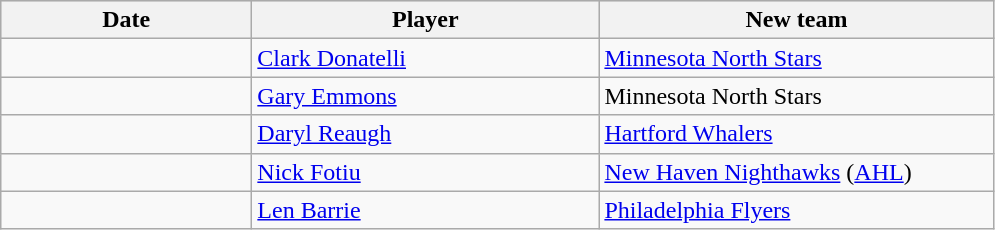<table class="wikitable">
<tr style="background:#ddd; text-align:center;">
<th style="width: 10em;">Date</th>
<th style="width: 14em;">Player</th>
<th style="width: 16em;">New team</th>
</tr>
<tr>
<td></td>
<td><a href='#'>Clark Donatelli</a></td>
<td><a href='#'>Minnesota North Stars</a></td>
</tr>
<tr>
<td></td>
<td><a href='#'>Gary Emmons</a></td>
<td>Minnesota North Stars</td>
</tr>
<tr>
<td></td>
<td><a href='#'>Daryl Reaugh</a></td>
<td><a href='#'>Hartford Whalers</a></td>
</tr>
<tr>
<td></td>
<td><a href='#'>Nick Fotiu</a></td>
<td><a href='#'>New Haven Nighthawks</a> (<a href='#'>AHL</a>)</td>
</tr>
<tr>
<td></td>
<td><a href='#'>Len Barrie</a></td>
<td><a href='#'>Philadelphia Flyers</a></td>
</tr>
</table>
